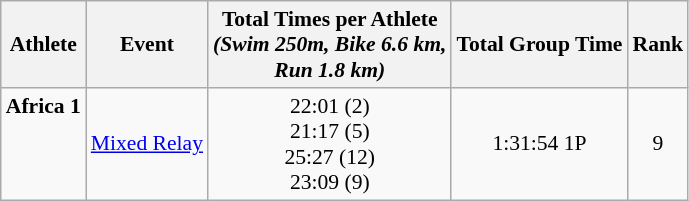<table class="wikitable" style="font-size:90%;">
<tr>
<th>Athlete</th>
<th>Event</th>
<th>Total Times per Athlete <br> <em>(Swim 250m, Bike 6.6 km, <br> Run 1.8 km)</em></th>
<th>Total Group Time</th>
<th>Rank</th>
</tr>
<tr align=center>
<td align=left><strong>Africa 1</strong><br><br><br><br></td>
<td align=left><a href='#'>Mixed Relay</a></td>
<td valign=bottom>22:01 (2)<br>21:17 (5)<br>25:27 (12)<br>23:09 (9)</td>
<td>1:31:54 1P</td>
<td>9</td>
</tr>
</table>
